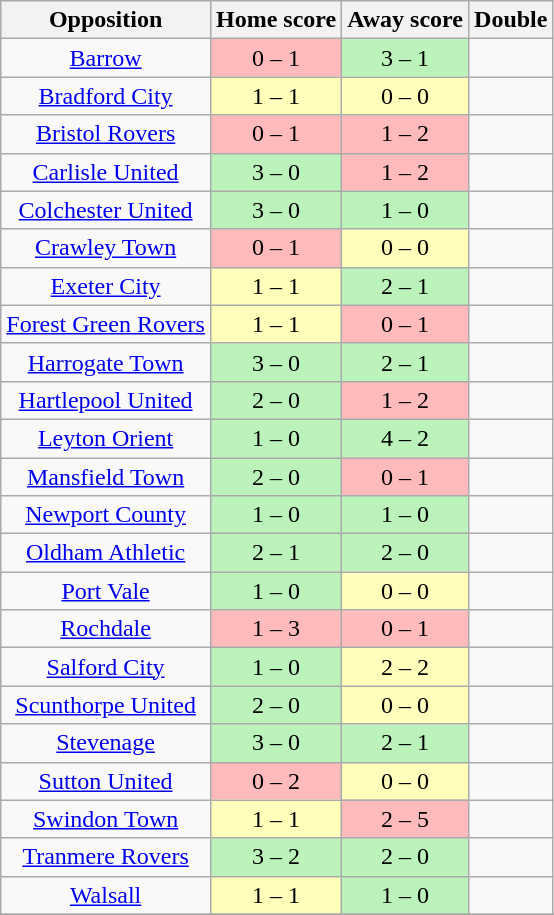<table class="wikitable" style="text-align: center;">
<tr>
<th>Opposition</th>
<th>Home score</th>
<th>Away score</th>
<th>Double</th>
</tr>
<tr>
<td><a href='#'>Barrow</a></td>
<td style="background:#fbb;">0 – 1</td>
<td style="background:#BBF3BB;">3 – 1</td>
<td></td>
</tr>
<tr>
<td><a href='#'>Bradford City</a></td>
<td style="background:#FFFFBB;">1 – 1</td>
<td style="background:#FFFFBB;">0 – 0</td>
<td></td>
</tr>
<tr>
<td><a href='#'>Bristol Rovers</a></td>
<td style="background:#fbb;">0 – 1</td>
<td style="background:#fbb;">1 – 2</td>
<td></td>
</tr>
<tr>
<td><a href='#'>Carlisle United</a></td>
<td style="background:#BBF3BB;">3 – 0</td>
<td style="background:#fbb;">1 – 2</td>
<td></td>
</tr>
<tr>
<td><a href='#'>Colchester United</a></td>
<td style="background:#BBF3BB;">3 – 0</td>
<td style="background:#BBF3BB;">1 – 0</td>
<td></td>
</tr>
<tr>
<td><a href='#'>Crawley Town</a></td>
<td style="background:#fbb;">0 – 1</td>
<td style="background:#FFFFBB;">0 – 0</td>
<td></td>
</tr>
<tr>
<td><a href='#'>Exeter City</a></td>
<td style="background:#FFFFBB;">1 – 1</td>
<td style="background:#BBF3BB;">2 – 1</td>
<td></td>
</tr>
<tr>
<td><a href='#'>Forest Green Rovers</a></td>
<td style="background:#FFFFBB;">1 – 1</td>
<td style="background:#fbb;">0 – 1</td>
<td></td>
</tr>
<tr>
<td><a href='#'>Harrogate Town</a></td>
<td style="background:#BBF3BB;">3 – 0</td>
<td style="background:#BBF3BB;">2 – 1</td>
<td></td>
</tr>
<tr>
<td><a href='#'>Hartlepool United</a></td>
<td style="background:#BBF3BB;">2 – 0</td>
<td style="background:#fbb;">1 – 2</td>
<td></td>
</tr>
<tr>
<td><a href='#'>Leyton Orient</a></td>
<td style="background:#BBF3BB;">1 – 0</td>
<td style="background:#BBF3BB;">4 – 2</td>
<td></td>
</tr>
<tr>
<td><a href='#'>Mansfield Town</a></td>
<td style="background:#BBF3BB;">2 – 0</td>
<td style="background:#fbb;">0 – 1</td>
<td></td>
</tr>
<tr>
<td><a href='#'>Newport County</a></td>
<td style="background:#BBF3BB;">1 – 0</td>
<td style="background:#BBF3BB;">1 – 0</td>
<td></td>
</tr>
<tr>
<td><a href='#'>Oldham Athletic</a></td>
<td style="background:#BBF3BB;">2 – 1</td>
<td style="background:#BBF3BB;">2 – 0</td>
<td></td>
</tr>
<tr>
<td><a href='#'>Port Vale</a></td>
<td style="background:#BBF3BB;">1 – 0</td>
<td style="background:#FFFFBB;">0 – 0</td>
<td></td>
</tr>
<tr>
<td><a href='#'>Rochdale</a></td>
<td style="background:#fbb;">1 – 3</td>
<td style="background:#fbb;">0 – 1</td>
<td></td>
</tr>
<tr>
<td><a href='#'>Salford City</a></td>
<td style="background:#BBF3BB;">1 – 0</td>
<td style="background:#FFFFBB;">2 – 2</td>
<td></td>
</tr>
<tr>
<td><a href='#'>Scunthorpe United</a></td>
<td style="background:#BBF3BB;">2 – 0</td>
<td style="background:#FFFFBB;">0 – 0</td>
<td></td>
</tr>
<tr>
<td><a href='#'>Stevenage</a></td>
<td style="background:#BBF3BB;">3 – 0</td>
<td style="background:#BBF3BB;">2 – 1</td>
<td></td>
</tr>
<tr>
<td><a href='#'>Sutton United</a></td>
<td style="background:#fbb;">0 – 2</td>
<td style="background:#FFFFBB;">0 – 0</td>
<td></td>
</tr>
<tr>
<td><a href='#'>Swindon Town</a></td>
<td style="background:#FFFFBB;">1 – 1</td>
<td style="background:#fbb;">2 – 5</td>
<td></td>
</tr>
<tr>
<td><a href='#'>Tranmere Rovers</a></td>
<td style="background:#BBF3BB;">3 – 2</td>
<td style="background:#BBF3BB;">2 – 0</td>
<td></td>
</tr>
<tr>
<td><a href='#'>Walsall</a></td>
<td style="background:#FFFFBB;">1 – 1</td>
<td style="background:#BBF3BB;">1 – 0</td>
<td></td>
</tr>
<tr>
</tr>
</table>
